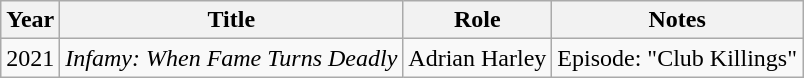<table class="wikitable sortable">
<tr>
<th>Year</th>
<th>Title</th>
<th>Role</th>
<th class="unsortable">Notes</th>
</tr>
<tr>
<td>2021</td>
<td><em>Infamy: When Fame Turns Deadly</em></td>
<td>Adrian Harley</td>
<td>Episode: "Club Killings"</td>
</tr>
</table>
